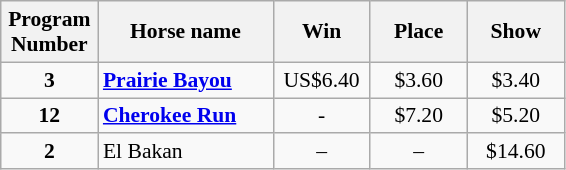<table class="wikitable sortable" style="font-size:90%">
<tr>
<th width="58px">Program <br> Number</th>
<th width="110px">Horse name <br></th>
<th width="58px">Win <br></th>
<th width="58px">Place <br></th>
<th width="58px">Show <br></th>
</tr>
<tr>
<td align=center><strong>3</strong></td>
<td><strong><a href='#'>Prairie Bayou</a></strong></td>
<td align=center>US$6.40</td>
<td align=center>$3.60</td>
<td align=center>$3.40</td>
</tr>
<tr>
<td align=center><strong>12</strong></td>
<td><strong><a href='#'>Cherokee Run</a></strong></td>
<td align=center>-</td>
<td align=center>$7.20</td>
<td align=center>$5.20</td>
</tr>
<tr>
<td align=center><strong>2</strong></td>
<td>El Bakan</td>
<td align=center>–</td>
<td align=center>–</td>
<td align=center>$14.60</td>
</tr>
</table>
